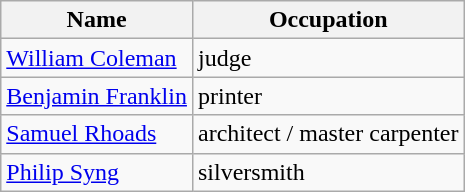<table class="wikitable">
<tr>
<th>Name</th>
<th>Occupation</th>
</tr>
<tr>
<td><a href='#'>William Coleman</a></td>
<td>judge</td>
</tr>
<tr>
<td><a href='#'>Benjamin Franklin</a></td>
<td>printer</td>
</tr>
<tr>
<td><a href='#'>Samuel Rhoads</a></td>
<td>architect / master carpenter</td>
</tr>
<tr>
<td><a href='#'>Philip Syng</a></td>
<td>silversmith</td>
</tr>
</table>
